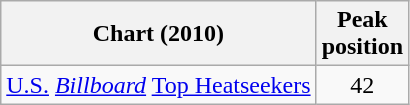<table class="wikitable">
<tr>
<th>Chart (2010)</th>
<th>Peak<br>position</th>
</tr>
<tr>
<td><a href='#'>U.S.</a> <em><a href='#'>Billboard</a></em> <a href='#'>Top Heatseekers</a></td>
<td style="text-align:center;">42</td>
</tr>
</table>
